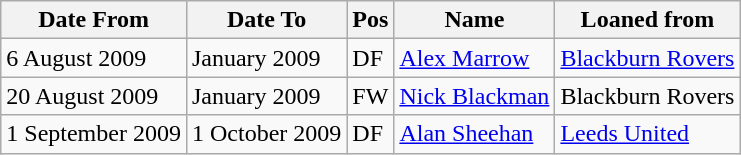<table class="wikitable">
<tr>
<th>Date From</th>
<th>Date To</th>
<th>Pos</th>
<th>Name</th>
<th>Loaned from</th>
</tr>
<tr>
<td>6 August 2009</td>
<td>January 2009</td>
<td>DF</td>
<td><a href='#'>Alex Marrow</a></td>
<td><a href='#'>Blackburn Rovers</a></td>
</tr>
<tr>
<td>20 August 2009</td>
<td>January 2009</td>
<td>FW</td>
<td><a href='#'>Nick Blackman</a></td>
<td>Blackburn Rovers</td>
</tr>
<tr>
<td>1 September 2009</td>
<td>1 October 2009</td>
<td>DF</td>
<td><a href='#'>Alan Sheehan</a></td>
<td><a href='#'>Leeds United</a></td>
</tr>
</table>
